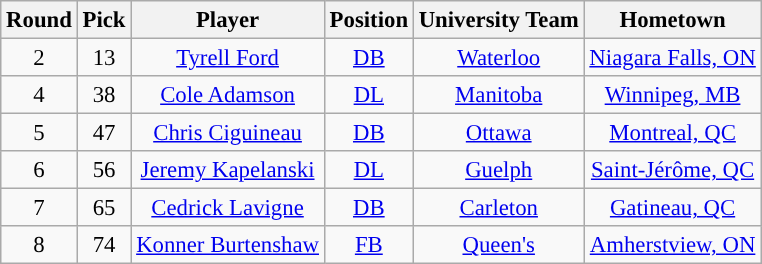<table class="wikitable" style="font-size: 95%;">
<tr>
<th scope="col">Round</th>
<th scope="col">Pick</th>
<th scope="col">Player</th>
<th scope="col">Position</th>
<th scope="col">University Team</th>
<th scope="col">Hometown</th>
</tr>
<tr align="center">
<td align=center>2</td>
<td>13</td>
<td><a href='#'>Tyrell Ford</a></td>
<td><a href='#'>DB</a></td>
<td><a href='#'>Waterloo</a></td>
<td><a href='#'>Niagara Falls, ON</a></td>
</tr>
<tr align="center">
<td align=center>4</td>
<td>38</td>
<td><a href='#'>Cole Adamson</a></td>
<td><a href='#'>DL</a></td>
<td><a href='#'>Manitoba</a></td>
<td><a href='#'>Winnipeg, MB</a></td>
</tr>
<tr align="center">
<td align=center>5</td>
<td>47</td>
<td><a href='#'>Chris Ciguineau</a></td>
<td><a href='#'>DB</a></td>
<td><a href='#'>Ottawa</a></td>
<td><a href='#'>Montreal, QC</a></td>
</tr>
<tr align="center">
<td align=center>6</td>
<td>56</td>
<td><a href='#'>Jeremy Kapelanski</a></td>
<td><a href='#'>DL</a></td>
<td><a href='#'>Guelph</a></td>
<td><a href='#'>Saint-Jérôme, QC</a></td>
</tr>
<tr align="center">
<td align=center>7</td>
<td>65</td>
<td><a href='#'>Cedrick Lavigne</a></td>
<td><a href='#'>DB</a></td>
<td><a href='#'>Carleton</a></td>
<td><a href='#'>Gatineau, QC</a></td>
</tr>
<tr align="center">
<td align=center>8</td>
<td>74</td>
<td><a href='#'>Konner Burtenshaw</a></td>
<td><a href='#'>FB</a></td>
<td><a href='#'>Queen's</a></td>
<td><a href='#'>Amherstview, ON</a></td>
</tr>
</table>
